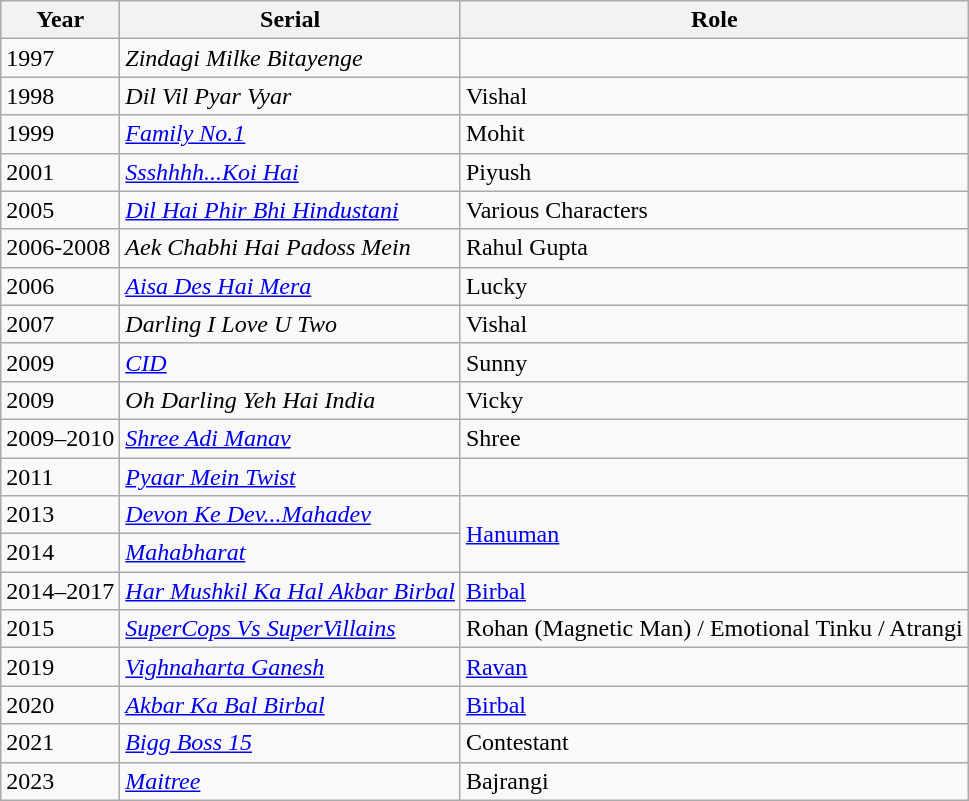<table class="wikitable sortable">
<tr>
<th>Year</th>
<th>Serial</th>
<th>Role</th>
</tr>
<tr>
<td>1997</td>
<td><em>Zindagi Milke Bitayenge</em></td>
<td></td>
</tr>
<tr>
<td>1998</td>
<td><em>Dil Vil Pyar Vyar</em></td>
<td>Vishal</td>
</tr>
<tr>
<td>1999</td>
<td><em><a href='#'>Family No.1</a></em></td>
<td>Mohit</td>
</tr>
<tr>
<td>2001</td>
<td><em><a href='#'>Ssshhhh...Koi Hai</a></em></td>
<td>Piyush</td>
</tr>
<tr>
<td>2005</td>
<td><em><a href='#'>Dil Hai Phir Bhi Hindustani</a></em></td>
<td>Various Characters</td>
</tr>
<tr>
<td>2006-2008</td>
<td><em>Aek Chabhi Hai Padoss Mein</em></td>
<td>Rahul Gupta</td>
</tr>
<tr>
<td>2006</td>
<td><em><a href='#'>Aisa Des Hai Mera</a></em></td>
<td>Lucky</td>
</tr>
<tr>
<td>2007</td>
<td><em>Darling I Love U Two</em></td>
<td>Vishal</td>
</tr>
<tr>
<td>2009</td>
<td><em><a href='#'>CID</a></em></td>
<td>Sunny</td>
</tr>
<tr>
<td>2009</td>
<td><em>Oh Darling Yeh Hai India</em></td>
<td>Vicky</td>
</tr>
<tr>
<td>2009–2010</td>
<td><em><a href='#'>Shree Adi Manav</a></em></td>
<td>Shree</td>
</tr>
<tr>
<td>2011</td>
<td><em><a href='#'>Pyaar Mein Twist</a></em></td>
<td></td>
</tr>
<tr>
<td>2013</td>
<td><em><a href='#'>Devon Ke Dev...Mahadev</a></em></td>
<td rowspan="2"><a href='#'>Hanuman</a></td>
</tr>
<tr>
<td>2014</td>
<td><em><a href='#'>Mahabharat</a></em></td>
</tr>
<tr>
<td>2014–2017</td>
<td><em><a href='#'>Har Mushkil Ka Hal Akbar Birbal</a></em></td>
<td><a href='#'>Birbal</a></td>
</tr>
<tr>
<td>2015</td>
<td><em><a href='#'>SuperCops Vs SuperVillains</a></em></td>
<td>Rohan (Magnetic Man) / Emotional Tinku / Atrangi</td>
</tr>
<tr>
<td>2019</td>
<td><em><a href='#'>Vighnaharta Ganesh</a></em></td>
<td><a href='#'>Ravan</a></td>
</tr>
<tr>
<td>2020</td>
<td><em><a href='#'>Akbar Ka Bal Birbal</a></em></td>
<td><a href='#'>Birbal</a></td>
</tr>
<tr>
<td>2021</td>
<td><em><a href='#'>Bigg Boss 15</a></em></td>
<td>Contestant</td>
</tr>
<tr>
<td>2023</td>
<td><em><a href='#'>Maitree</a></em></td>
<td>Bajrangi</td>
</tr>
</table>
